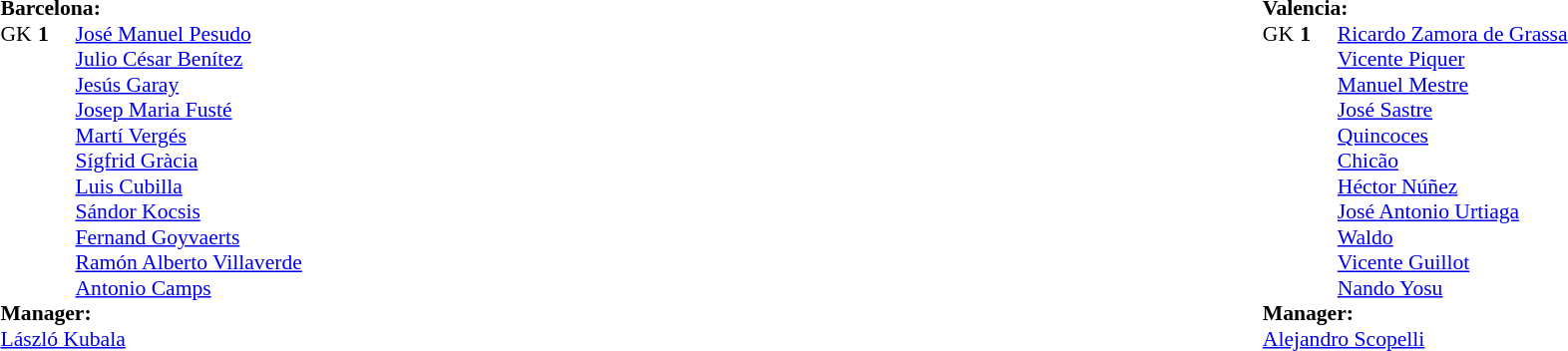<table width="100%">
<tr>
<td valign="top" width="50%"><br><table style="font-size: 90%" cellspacing="0" cellpadding="0">
<tr>
<td colspan="4"><strong>Barcelona:</strong></td>
</tr>
<tr>
<th width=25></th>
<th width=25></th>
</tr>
<tr>
<td>GK</td>
<td><strong>1</strong></td>
<td> <a href='#'>José Manuel Pesudo</a></td>
</tr>
<tr>
<td></td>
<td><strong></strong></td>
<td> <a href='#'>Julio César Benítez</a></td>
</tr>
<tr>
<td></td>
<td><strong></strong></td>
<td> <a href='#'>Jesús Garay</a></td>
</tr>
<tr>
<td></td>
<td><strong></strong></td>
<td> <a href='#'>Josep Maria Fusté</a></td>
</tr>
<tr>
<td></td>
<td><strong></strong></td>
<td> <a href='#'>Martí Vergés</a></td>
</tr>
<tr>
<td></td>
<td><strong></strong></td>
<td> <a href='#'>Sígfrid Gràcia</a></td>
</tr>
<tr>
<td></td>
<td><strong></strong></td>
<td> <a href='#'>Luis Cubilla</a></td>
</tr>
<tr>
<td></td>
<td><strong></strong></td>
<td> <a href='#'>Sándor Kocsis</a></td>
</tr>
<tr>
<td></td>
<td><strong></strong></td>
<td> <a href='#'>Fernand Goyvaerts</a></td>
</tr>
<tr>
<td></td>
<td><strong></strong></td>
<td> <a href='#'>Ramón Alberto Villaverde</a></td>
</tr>
<tr>
<td></td>
<td><strong></strong></td>
<td> <a href='#'>Antonio Camps</a></td>
</tr>
<tr>
<td colspan=3><strong>Manager:</strong></td>
</tr>
<tr>
<td colspan=4> <a href='#'>László Kubala</a></td>
</tr>
</table>
</td>
<td></td>
<td valign="top" width="50%"><br><table style="font-size: 90%" cellspacing="0" cellpadding="0" align=center>
<tr>
<td colspan="4"><strong>Valencia:</strong></td>
</tr>
<tr>
<th width=25></th>
<th width=25></th>
</tr>
<tr>
<td>GK</td>
<td><strong>1</strong></td>
<td> <a href='#'>Ricardo Zamora de Grassa</a></td>
</tr>
<tr>
<td></td>
<td><strong></strong></td>
<td> <a href='#'>Vicente Piquer</a></td>
</tr>
<tr>
<td></td>
<td><strong></strong></td>
<td> <a href='#'>Manuel Mestre</a></td>
</tr>
<tr>
<td></td>
<td><strong></strong></td>
<td> <a href='#'>José Sastre</a></td>
</tr>
<tr>
<td></td>
<td><strong></strong></td>
<td> <a href='#'>Quincoces</a></td>
</tr>
<tr>
<td></td>
<td><strong></strong></td>
<td> <a href='#'>Chicão</a></td>
</tr>
<tr>
<td></td>
<td><strong></strong></td>
<td> <a href='#'>Héctor Núñez</a></td>
</tr>
<tr>
<td></td>
<td><strong></strong></td>
<td> <a href='#'>José Antonio Urtiaga</a></td>
</tr>
<tr>
<td></td>
<td><strong></strong></td>
<td> <a href='#'>Waldo</a></td>
</tr>
<tr>
<td></td>
<td><strong></strong></td>
<td> <a href='#'>Vicente Guillot</a></td>
</tr>
<tr>
<td></td>
<td><strong></strong></td>
<td> <a href='#'>Nando Yosu</a></td>
</tr>
<tr>
<td colspan=3><strong>Manager:</strong></td>
</tr>
<tr>
<td colspan=4> <a href='#'>Alejandro Scopelli</a></td>
</tr>
</table>
</td>
</tr>
<tr>
</tr>
</table>
